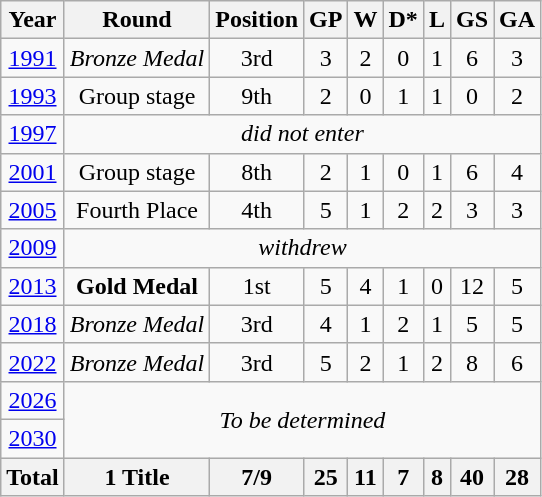<table class="wikitable sortable" style="text-align: center;">
<tr>
<th>Year</th>
<th>Round</th>
<th>Position</th>
<th>GP</th>
<th>W</th>
<th>D*</th>
<th>L</th>
<th>GS</th>
<th>GA</th>
</tr>
<tr>
<td> <a href='#'>1991</a></td>
<td><em> Bronze Medal </em></td>
<td>3rd</td>
<td>3</td>
<td>2</td>
<td>0</td>
<td>1</td>
<td>6</td>
<td>3</td>
</tr>
<tr>
<td> <a href='#'>1993</a></td>
<td>Group stage</td>
<td>9th</td>
<td>2</td>
<td>0</td>
<td>1</td>
<td>1</td>
<td>0</td>
<td>2</td>
</tr>
<tr>
<td> <a href='#'>1997</a></td>
<td colspan="8"><em>did not enter</em></td>
</tr>
<tr>
<td> <a href='#'>2001</a></td>
<td>Group stage</td>
<td>8th</td>
<td>2</td>
<td>1</td>
<td>0</td>
<td>1</td>
<td>6</td>
<td>4</td>
</tr>
<tr>
<td> <a href='#'>2005</a></td>
<td>Fourth Place</td>
<td>4th</td>
<td>5</td>
<td>1</td>
<td>2</td>
<td>2</td>
<td>3</td>
<td>3</td>
</tr>
<tr>
<td> <a href='#'>2009</a></td>
<td colspan="8"><em>withdrew</em></td>
</tr>
<tr>
<td> <a href='#'>2013</a></td>
<td><strong> Gold Medal </strong></td>
<td>1st</td>
<td>5</td>
<td>4</td>
<td>1</td>
<td>0</td>
<td>12</td>
<td>5</td>
</tr>
<tr>
<td> <a href='#'>2018</a></td>
<td><em> Bronze Medal </em></td>
<td>3rd</td>
<td>4</td>
<td>1</td>
<td>2</td>
<td>1</td>
<td>5</td>
<td>5</td>
</tr>
<tr>
<td> <a href='#'>2022</a></td>
<td><em> Bronze Medal </em></td>
<td>3rd</td>
<td>5</td>
<td>2</td>
<td>1</td>
<td>2</td>
<td>8</td>
<td>6</td>
</tr>
<tr>
<td> <a href='#'>2026</a></td>
<td colspan="8" rowspan="2"><em>To be determined</em></td>
</tr>
<tr>
<td> <a href='#'>2030</a></td>
</tr>
<tr>
<th>Total</th>
<th>1 Title</th>
<th>7/9</th>
<th>25</th>
<th>11</th>
<th>7</th>
<th>8</th>
<th>40</th>
<th>28</th>
</tr>
</table>
